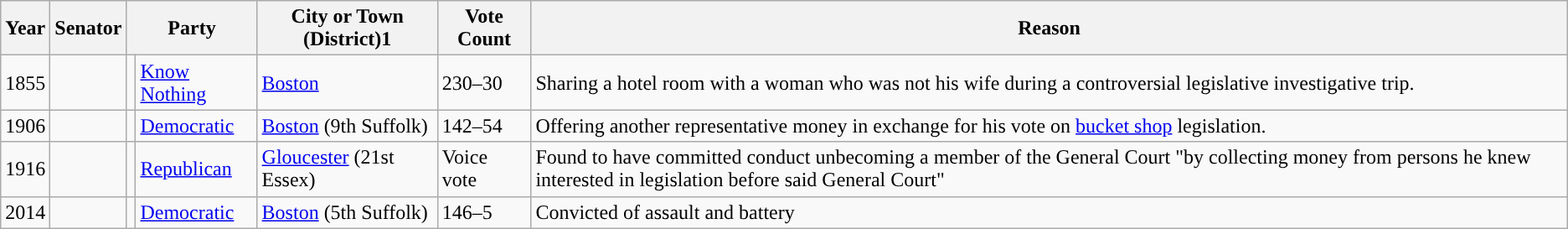<table class="wikitable sortable">
<tr>
<th>Year</th>
<th>Senator</th>
<th colspan=2>Party</th>
<th>City or Town (District)1</th>
<th>Vote Count</th>
<th class=unsortable>Reason</th>
</tr>
<tr>
<td>1855</td>
<td></td>
<td style="background-color:"></td>
<td><a href='#'>Know Nothing</a></td>
<td><a href='#'>Boston</a></td>
<td>230–30</td>
<td>Sharing a hotel room with a woman who was not his wife during a controversial legislative investigative trip.</td>
</tr>
<tr>
<td>1906</td>
<td></td>
<td style="background-color:"></td>
<td><a href='#'>Democratic</a></td>
<td><a href='#'>Boston</a> (9th Suffolk)</td>
<td>142–54</td>
<td>Offering another representative money in exchange for his vote on <a href='#'>bucket shop</a> legislation.</td>
</tr>
<tr>
<td>1916</td>
<td></td>
<td style="background-color:"></td>
<td><a href='#'>Republican</a></td>
<td><a href='#'>Gloucester</a> (21st Essex)</td>
<td>Voice vote</td>
<td>Found to have committed conduct unbecoming a member of the General Court "by collecting money from persons he knew interested in legislation before said General Court"</td>
</tr>
<tr>
<td>2014</td>
<td></td>
<td style="background-color:"></td>
<td><a href='#'>Democratic</a></td>
<td><a href='#'>Boston</a> (5th Suffolk)</td>
<td>146–5</td>
<td>Convicted of assault and battery</td>
</tr>
</table>
